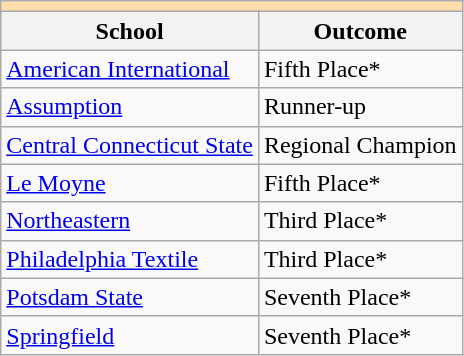<table class="wikitable">
<tr>
<th colspan="3" style="background:#ffdead;"></th>
</tr>
<tr>
<th>School</th>
<th>Outcome</th>
</tr>
<tr>
<td><a href='#'>American International</a></td>
<td>Fifth Place*</td>
</tr>
<tr>
<td><a href='#'>Assumption</a></td>
<td>Runner-up</td>
</tr>
<tr>
<td><a href='#'>Central Connecticut State</a></td>
<td>Regional Champion</td>
</tr>
<tr>
<td><a href='#'>Le Moyne</a></td>
<td>Fifth Place*</td>
</tr>
<tr>
<td><a href='#'>Northeastern</a></td>
<td>Third Place*</td>
</tr>
<tr>
<td><a href='#'>Philadelphia Textile</a></td>
<td>Third Place*</td>
</tr>
<tr>
<td><a href='#'>Potsdam State</a></td>
<td>Seventh Place*</td>
</tr>
<tr>
<td><a href='#'>Springfield</a></td>
<td>Seventh Place*</td>
</tr>
</table>
